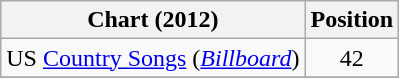<table class="wikitable sortable">
<tr>
<th scope="col">Chart (2012)</th>
<th scope="col">Position</th>
</tr>
<tr>
<td>US <a href='#'>Country Songs</a> (<em><a href='#'>Billboard</a></em>)</td>
<td align="center">42</td>
</tr>
<tr>
</tr>
</table>
